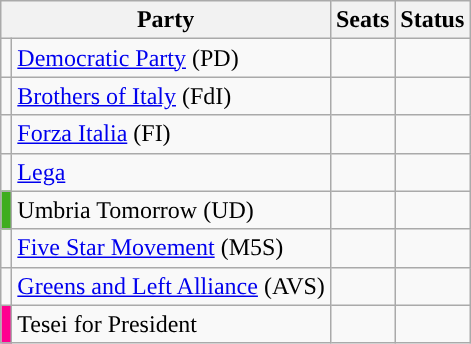<table class=wikitable>
<tr>
<th colspan=2>Party</th>
<th>Seats</th>
<th>Status</th>
</tr>
<tr>
<td></td>
<td><a href='#'>Democratic Party</a> (PD)</td>
<td></td>
<td></td>
</tr>
<tr>
<td></td>
<td><a href='#'>Brothers of Italy</a> (FdI)</td>
<td></td>
<td></td>
</tr>
<tr>
<td></td>
<td><a href='#'>Forza Italia</a> (FI)</td>
<td></td>
<td></td>
</tr>
<tr>
<td></td>
<td><a href='#'>Lega</a></td>
<td></td>
<td></td>
</tr>
<tr>
<td bgcolor="#3FAD1E"></td>
<td>Umbria Tomorrow (UD)</td>
<td></td>
<td></td>
</tr>
<tr>
<td></td>
<td><a href='#'>Five Star Movement</a> (M5S)</td>
<td></td>
<td></td>
</tr>
<tr>
<td></td>
<td><a href='#'>Greens and Left Alliance</a> (AVS)</td>
<td></td>
<td></td>
</tr>
<tr>
<td bgcolor="#FF0090"></td>
<td>Tesei for President</td>
<td></td>
<td></td>
</tr>
</table>
